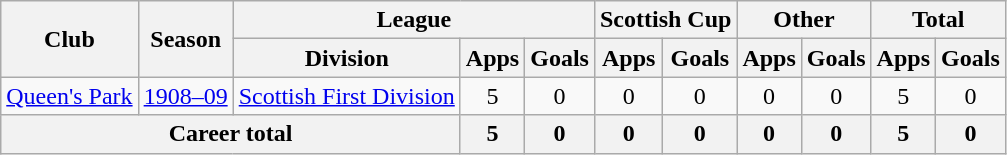<table class="wikitable" style="text-align: center;">
<tr>
<th rowspan="2">Club</th>
<th rowspan="2">Season</th>
<th colspan="3">League</th>
<th colspan="2">Scottish Cup</th>
<th colspan="2">Other</th>
<th colspan="2">Total</th>
</tr>
<tr>
<th>Division</th>
<th>Apps</th>
<th>Goals</th>
<th>Apps</th>
<th>Goals</th>
<th>Apps</th>
<th>Goals</th>
<th>Apps</th>
<th>Goals</th>
</tr>
<tr>
<td><a href='#'>Queen's Park</a></td>
<td><a href='#'>1908–09</a></td>
<td><a href='#'>Scottish First Division</a></td>
<td>5</td>
<td>0</td>
<td>0</td>
<td>0</td>
<td>0</td>
<td>0</td>
<td>5</td>
<td>0</td>
</tr>
<tr>
<th colspan="3">Career total</th>
<th>5</th>
<th>0</th>
<th>0</th>
<th>0</th>
<th>0</th>
<th>0</th>
<th>5</th>
<th>0</th>
</tr>
</table>
